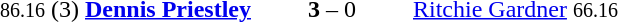<table style="text-align:center">
<tr>
<th width=223></th>
<th width=100></th>
<th width=223></th>
</tr>
<tr>
<td align=right><small>86.16</small> (3) <strong><a href='#'>Dennis Priestley</a></strong> </td>
<td><strong>3</strong> – 0</td>
<td align=left> <a href='#'>Ritchie Gardner</a> <small>66.16</small></td>
</tr>
</table>
